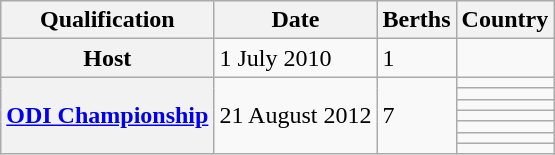<table class="wikitable">
<tr>
<th>Qualification</th>
<th>Date</th>
<th>Berths</th>
<th>Country</th>
</tr>
<tr>
<th>Host</th>
<td>1 July 2010</td>
<td>1</td>
<td></td>
</tr>
<tr>
<th rowspan="7"><a href='#'>ODI Championship</a></th>
<td rowspan="7">21 August 2012</td>
<td rowspan="7">7</td>
<td></td>
</tr>
<tr>
<td></td>
</tr>
<tr>
<td></td>
</tr>
<tr>
<td></td>
</tr>
<tr>
<td></td>
</tr>
<tr>
<td></td>
</tr>
<tr>
<td></td>
</tr>
</table>
